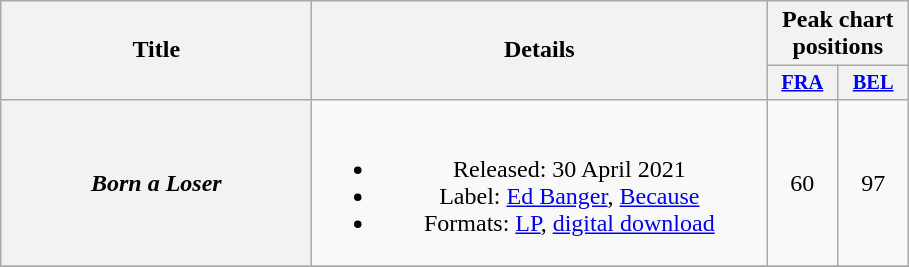<table class="wikitable plainrowheaders" style="text-align:center;" border="1">
<tr>
<th scope="col" rowspan="2" style="width:200px;">Title</th>
<th scope="col" rowspan="2" style="width:18.5em;">Details</th>
<th scope="col" colspan="2">Peak chart positions</th>
</tr>
<tr>
<th scope="col" style="width:3em;font-size:85%;"><a href='#'>FRA</a><br></th>
<th scope="col" style="width:3em;font-size:85%"><a href='#'>BEL</a><br></th>
</tr>
<tr>
<th scope="row"><em>Born a Loser</em></th>
<td><br><ul><li>Released: 30 April 2021</li><li>Label: <a href='#'>Ed Banger</a>, <a href='#'>Because</a></li><li>Formats: <a href='#'>LP</a>, <a href='#'>digital download</a></li></ul></td>
<td>60</td>
<td>97</td>
</tr>
<tr>
</tr>
</table>
